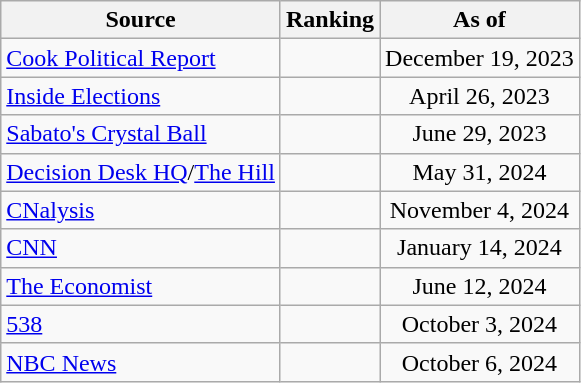<table class="wikitable" style="text-align:center">
<tr>
<th>Source</th>
<th>Ranking</th>
<th>As of</th>
</tr>
<tr>
<td align="left"><a href='#'>Cook Political Report</a></td>
<td></td>
<td>December 19, 2023</td>
</tr>
<tr>
<td align="left"><a href='#'>Inside Elections</a></td>
<td></td>
<td>April 26, 2023</td>
</tr>
<tr>
<td align="left"><a href='#'>Sabato's Crystal Ball</a></td>
<td></td>
<td>June 29, 2023</td>
</tr>
<tr>
<td align="left"><a href='#'>Decision Desk HQ</a>/<a href='#'>The Hill</a></td>
<td></td>
<td>May 31, 2024</td>
</tr>
<tr>
<td align="left"><a href='#'>CNalysis</a></td>
<td></td>
<td>November 4, 2024</td>
</tr>
<tr>
<td align="left"><a href='#'>CNN</a></td>
<td></td>
<td>January 14, 2024</td>
</tr>
<tr>
<td align="left"><a href='#'>The Economist</a></td>
<td></td>
<td>June 12, 2024</td>
</tr>
<tr>
<td align="left"><a href='#'>538</a></td>
<td></td>
<td>October 3, 2024</td>
</tr>
<tr>
<td align="left"><a href='#'>NBC News</a></td>
<td></td>
<td>October 6, 2024</td>
</tr>
</table>
